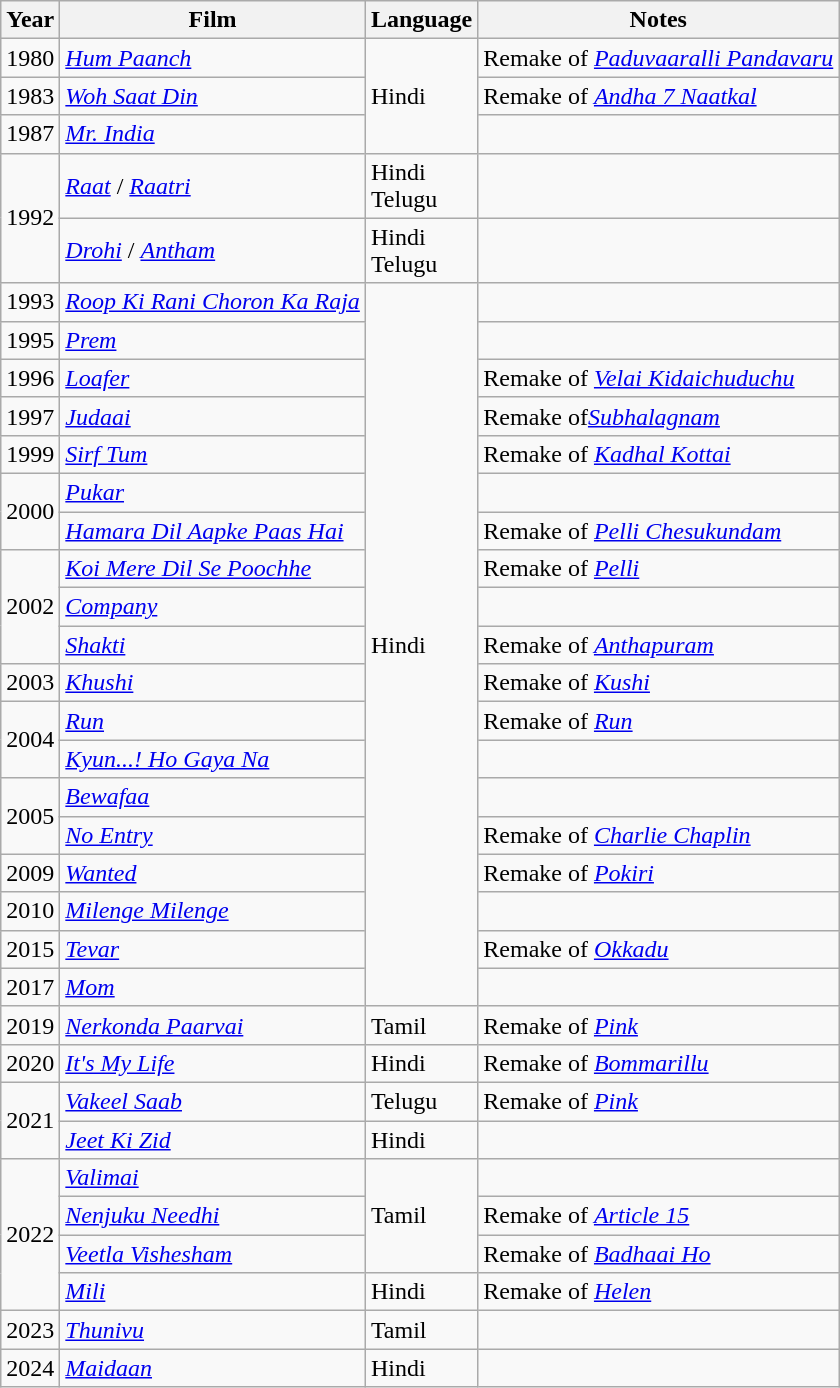<table class="wikitable sortable">
<tr>
<th>Year</th>
<th>Film</th>
<th>Language</th>
<th>Notes</th>
</tr>
<tr>
<td>1980</td>
<td><em><a href='#'>Hum Paanch</a></em></td>
<td rowspan="3">Hindi</td>
<td>Remake of <em><a href='#'>Paduvaaralli Pandavaru</a></em></td>
</tr>
<tr>
<td>1983</td>
<td><em><a href='#'>Woh Saat Din</a></em></td>
<td>Remake of <em><a href='#'>Andha 7 Naatkal</a></em></td>
</tr>
<tr>
<td>1987</td>
<td><em><a href='#'>Mr. India</a></em></td>
<td></td>
</tr>
<tr>
<td rowspan="2">1992</td>
<td><em><a href='#'>Raat</a></em> / <em><a href='#'>Raatri</a></em></td>
<td>Hindi<br>Telugu</td>
<td></td>
</tr>
<tr>
<td><em><a href='#'>Drohi</a></em> / <em><a href='#'>Antham</a></em></td>
<td>Hindi<br>Telugu</td>
<td></td>
</tr>
<tr>
<td>1993</td>
<td><em><a href='#'>Roop Ki Rani Choron Ka Raja</a></em></td>
<td rowspan="19">Hindi</td>
<td></td>
</tr>
<tr>
<td>1995</td>
<td><em><a href='#'>Prem</a></em></td>
<td></td>
</tr>
<tr>
<td>1996</td>
<td><em><a href='#'>Loafer</a></em></td>
<td>Remake of <em><a href='#'>Velai Kidaichuduchu</a></em></td>
</tr>
<tr>
<td>1997</td>
<td><em><a href='#'>Judaai</a></em></td>
<td>Remake of<em><a href='#'>Subhalagnam</a></em></td>
</tr>
<tr>
<td>1999</td>
<td><em><a href='#'>Sirf Tum</a></em></td>
<td>Remake of <em><a href='#'>Kadhal Kottai</a></em></td>
</tr>
<tr>
<td rowspan="2">2000</td>
<td><em><a href='#'>Pukar</a></em></td>
<td></td>
</tr>
<tr>
<td><em><a href='#'>Hamara Dil Aapke Paas Hai</a></em></td>
<td>Remake of <em><a href='#'>Pelli Chesukundam</a></em></td>
</tr>
<tr>
<td rowspan="3">2002</td>
<td><em><a href='#'>Koi Mere Dil Se Poochhe</a></em></td>
<td>Remake of <em><a href='#'>Pelli</a></em></td>
</tr>
<tr>
<td><em><a href='#'>Company</a></em></td>
<td></td>
</tr>
<tr>
<td><em><a href='#'>Shakti</a></em></td>
<td>Remake of <em><a href='#'>Anthapuram</a></em></td>
</tr>
<tr>
<td>2003</td>
<td><em><a href='#'>Khushi</a></em></td>
<td>Remake of <em><a href='#'>Kushi</a></em></td>
</tr>
<tr>
<td rowspan="2">2004</td>
<td><em><a href='#'>Run</a></em></td>
<td>Remake of <em><a href='#'>Run</a></em></td>
</tr>
<tr>
<td><em><a href='#'>Kyun...! Ho Gaya Na</a></em></td>
<td></td>
</tr>
<tr>
<td rowspan="2">2005</td>
<td><em><a href='#'>Bewafaa</a></em></td>
<td></td>
</tr>
<tr>
<td><em><a href='#'>No Entry</a></em></td>
<td>Remake of <em><a href='#'>Charlie Chaplin</a></em></td>
</tr>
<tr>
<td>2009</td>
<td><em><a href='#'>Wanted</a></em></td>
<td>Remake of <em><a href='#'>Pokiri</a></em></td>
</tr>
<tr>
<td>2010</td>
<td><em><a href='#'>Milenge Milenge</a></em></td>
<td></td>
</tr>
<tr>
<td>2015</td>
<td><em><a href='#'>Tevar</a></em></td>
<td>Remake of <em><a href='#'>Okkadu</a></em></td>
</tr>
<tr>
<td>2017</td>
<td><em><a href='#'>Mom</a></em></td>
<td></td>
</tr>
<tr>
<td>2019</td>
<td><em><a href='#'>Nerkonda Paarvai</a></em></td>
<td>Tamil</td>
<td>Remake of <em><a href='#'>Pink</a></em></td>
</tr>
<tr>
<td>2020</td>
<td><em><a href='#'>It's My Life</a></em></td>
<td>Hindi</td>
<td>Remake of <em><a href='#'>Bommarillu</a></em></td>
</tr>
<tr>
<td rowspan="2">2021</td>
<td><em><a href='#'>Vakeel Saab</a></em></td>
<td>Telugu</td>
<td>Remake of <em><a href='#'>Pink</a></em></td>
</tr>
<tr>
<td><em><a href='#'>Jeet Ki Zid</a></em></td>
<td>Hindi</td>
<td></td>
</tr>
<tr>
<td rowspan="4">2022</td>
<td><em><a href='#'>Valimai</a></em></td>
<td rowspan="3">Tamil</td>
<td></td>
</tr>
<tr>
<td><em><a href='#'>Nenjuku Needhi</a></em></td>
<td>Remake of <em><a href='#'>Article 15</a></em></td>
</tr>
<tr>
<td><em><a href='#'>Veetla Vishesham</a></em></td>
<td>Remake of <em><a href='#'>Badhaai Ho</a></em></td>
</tr>
<tr>
<td><em><a href='#'>Mili</a></em></td>
<td>Hindi</td>
<td>Remake of <em><a href='#'>Helen</a></em></td>
</tr>
<tr>
<td>2023</td>
<td><em><a href='#'>Thunivu</a></em></td>
<td>Tamil</td>
<td></td>
</tr>
<tr>
<td>2024</td>
<td><em><a href='#'>Maidaan</a></em></td>
<td>Hindi</td>
<td></td>
</tr>
</table>
